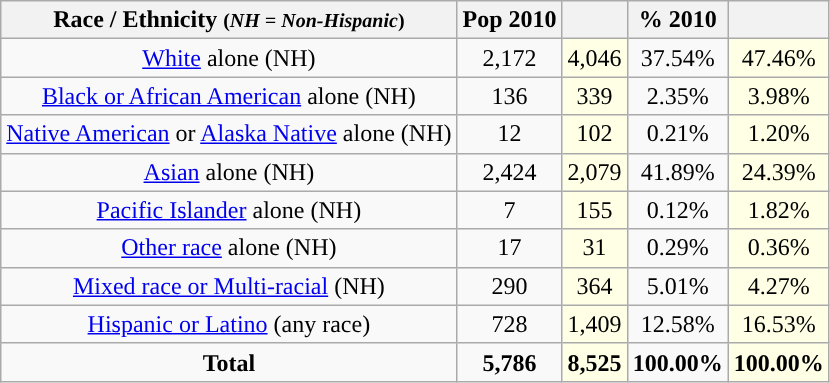<table class="wikitable" style="text-align:center;">
<tr>
<th>Race / Ethnicity <small>(<em>NH = Non-Hispanic</em>)</small></th>
<th>Pop 2010</th>
<th></th>
<th>% 2010</th>
<th></th>
</tr>
<tr>
<td><a href='#'>White</a> alone (NH)</td>
<td>2,172</td>
<td style='background: #ffffe6;'>4,046</td>
<td>37.54%</td>
<td style='background: #ffffe6;'>47.46%</td>
</tr>
<tr>
<td><a href='#'>Black or African American</a> alone (NH)</td>
<td>136</td>
<td style='background: #ffffe6;'>339</td>
<td>2.35%</td>
<td style='background: #ffffe6;'>3.98%</td>
</tr>
<tr>
<td><a href='#'>Native American</a> or <a href='#'>Alaska Native</a> alone (NH)</td>
<td>12</td>
<td style='background: #ffffe6;'>102</td>
<td>0.21%</td>
<td style='background: #ffffe6;'>1.20%</td>
</tr>
<tr>
<td><a href='#'>Asian</a> alone (NH)</td>
<td>2,424</td>
<td style='background: #ffffe6;'>2,079</td>
<td>41.89%</td>
<td style='background: #ffffe6;'>24.39%</td>
</tr>
<tr>
<td><a href='#'>Pacific Islander</a> alone (NH)</td>
<td>7</td>
<td style='background: #ffffe6;'>155</td>
<td>0.12%</td>
<td style='background: #ffffe6;'>1.82%</td>
</tr>
<tr>
<td><a href='#'>Other race</a> alone (NH)</td>
<td>17</td>
<td style='background: #ffffe6;'>31</td>
<td>0.29%</td>
<td style='background: #ffffe6;'>0.36%</td>
</tr>
<tr>
<td><a href='#'>Mixed race or Multi-racial</a> (NH)</td>
<td>290</td>
<td style='background: #ffffe6;'>364</td>
<td>5.01%</td>
<td style='background: #ffffe6;'>4.27%</td>
</tr>
<tr>
<td><a href='#'>Hispanic or Latino</a> (any race)</td>
<td>728</td>
<td style='background: #ffffe6;'>1,409</td>
<td>12.58%</td>
<td style='background: #ffffe6;'>16.53%</td>
</tr>
<tr>
<td><strong>Total</strong></td>
<td><strong>5,786</strong></td>
<td style='background: #ffffe6;'><strong>8,525</strong></td>
<td><strong>100.00%</strong></td>
<td style='background: #ffffe6;'><strong>100.00%</strong></td>
</tr>
</table>
